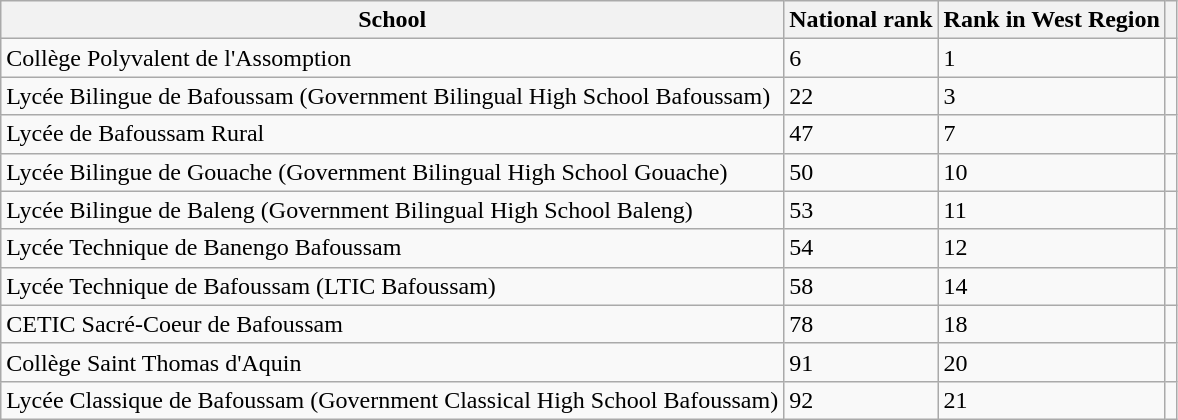<table class="wikitable">
<tr>
<th>School</th>
<th>National rank</th>
<th>Rank in West Region</th>
<th></th>
</tr>
<tr>
<td>Collège Polyvalent de l'Assomption</td>
<td>6</td>
<td>1</td>
<td></td>
</tr>
<tr>
<td>Lycée Bilingue de Bafoussam (Government Bilingual High School Bafoussam)</td>
<td>22</td>
<td>3</td>
<td></td>
</tr>
<tr>
<td>Lycée de Bafoussam Rural</td>
<td>47</td>
<td>7</td>
<td></td>
</tr>
<tr>
<td>Lycée Bilingue de Gouache (Government Bilingual High School Gouache)</td>
<td>50</td>
<td>10</td>
<td></td>
</tr>
<tr>
<td>Lycée Bilingue de Baleng (Government Bilingual High School Baleng)</td>
<td>53</td>
<td>11</td>
<td></td>
</tr>
<tr>
<td>Lycée Technique de Banengo Bafoussam</td>
<td>54</td>
<td>12</td>
<td></td>
</tr>
<tr>
<td>Lycée Technique de Bafoussam (LTIC Bafoussam)</td>
<td>58</td>
<td>14</td>
<td></td>
</tr>
<tr>
<td>CETIC Sacré-Coeur de Bafoussam</td>
<td>78</td>
<td>18</td>
<td></td>
</tr>
<tr>
<td>Collège Saint Thomas d'Aquin</td>
<td>91</td>
<td>20</td>
<td></td>
</tr>
<tr>
<td>Lycée Classique de Bafoussam (Government Classical High School Bafoussam)</td>
<td>92</td>
<td>21</td>
<td></td>
</tr>
</table>
